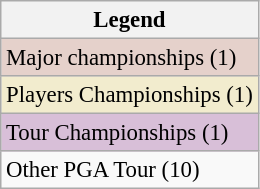<table class="wikitable" style="font-size:95%;">
<tr>
<th>Legend</th>
</tr>
<tr style="background:#e5d1cb;">
<td>Major championships (1)</td>
</tr>
<tr style="background:#f2ecce;">
<td>Players Championships (1)</td>
</tr>
<tr style="background:thistle;">
<td>Tour Championships (1)</td>
</tr>
<tr>
<td>Other PGA Tour (10)</td>
</tr>
</table>
